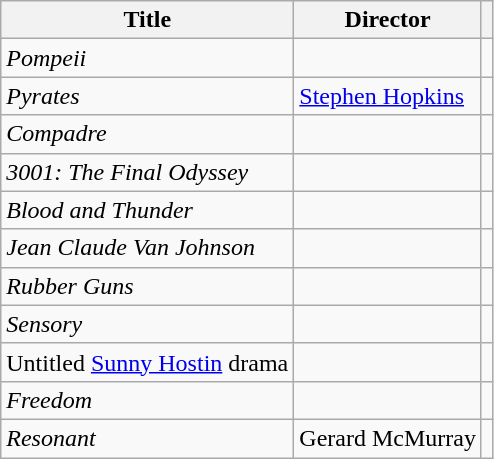<table class="wikitable sortable">
<tr>
<th>Title</th>
<th>Director</th>
<th></th>
</tr>
<tr>
<td><em>Pompeii</em></td>
<td></td>
<td></td>
</tr>
<tr>
<td><em>Pyrates</em></td>
<td><a href='#'>Stephen Hopkins</a></td>
<td></td>
</tr>
<tr>
<td><em>Compadre</em></td>
<td></td>
<td></td>
</tr>
<tr>
<td><em>3001: The Final Odyssey</em></td>
<td></td>
<td></td>
</tr>
<tr>
<td><em>Blood and Thunder</em></td>
<td></td>
<td></td>
</tr>
<tr>
<td><em>Jean Claude Van Johnson</em></td>
<td></td>
<td></td>
</tr>
<tr>
<td><em>Rubber Guns</em></td>
<td></td>
<td></td>
</tr>
<tr>
<td><em>Sensory</em></td>
<td></td>
<td></td>
</tr>
<tr>
<td>Untitled <a href='#'>Sunny Hostin</a> drama</td>
<td></td>
<td></td>
</tr>
<tr>
<td><em>Freedom</em></td>
<td></td>
<td></td>
</tr>
<tr>
<td><em>Resonant</em></td>
<td>Gerard McMurray</td>
<td></td>
</tr>
</table>
